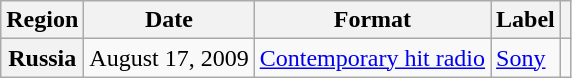<table class="wikitable plainrowheaders">
<tr>
<th scope="col">Region</th>
<th scope="col">Date</th>
<th scope="col">Format</th>
<th scope="col">Label</th>
<th scope="col"></th>
</tr>
<tr>
<th scope="row">Russia</th>
<td>August 17, 2009</td>
<td><a href='#'>Contemporary hit radio</a></td>
<td><a href='#'>Sony</a></td>
<td></td>
</tr>
</table>
